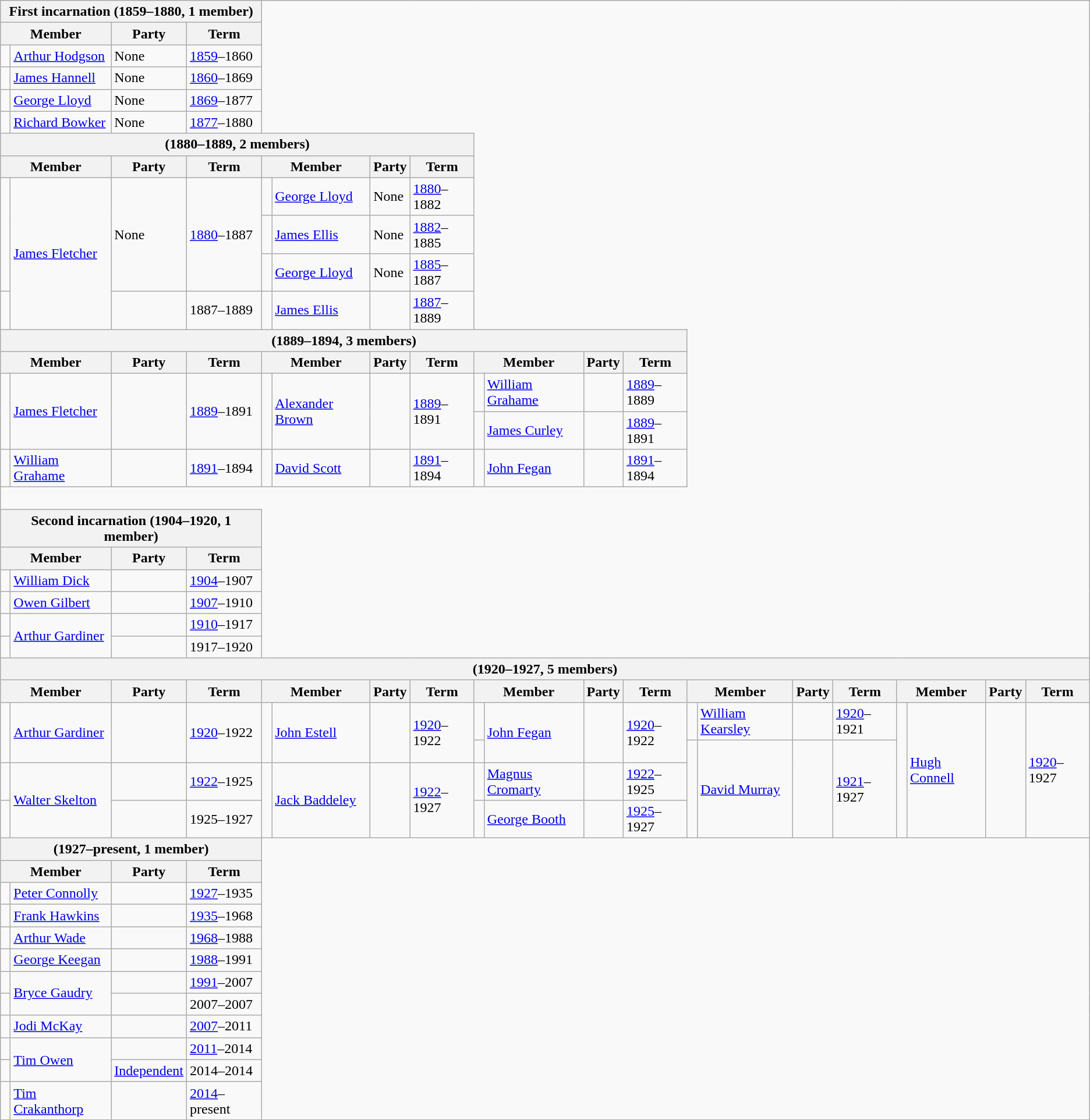<table class="wikitable">
<tr>
<th colspan="4">First incarnation (1859–1880, 1 member)</th>
</tr>
<tr>
<th colspan="2">Member</th>
<th>Party</th>
<th>Term</th>
</tr>
<tr style="background: #f9f9f9">
<td> </td>
<td><a href='#'>Arthur Hodgson</a></td>
<td>None</td>
<td><a href='#'>1859</a>–1860</td>
</tr>
<tr style="background: #f9f9f9">
<td> </td>
<td><a href='#'>James Hannell</a></td>
<td>None</td>
<td><a href='#'>1860</a>–1869</td>
</tr>
<tr style="background: #f9f9f9">
<td> </td>
<td><a href='#'>George Lloyd</a></td>
<td>None</td>
<td><a href='#'>1869</a>–1877</td>
</tr>
<tr style="background: #f9f9f9">
<td> </td>
<td><a href='#'>Richard Bowker</a></td>
<td>None</td>
<td><a href='#'>1877</a>–1880</td>
</tr>
<tr>
<th colspan="8">(1880–1889, 2 members)</th>
</tr>
<tr>
<th colspan="2">Member</th>
<th>Party</th>
<th>Term</th>
<th colspan="2">Member</th>
<th>Party</th>
<th>Term</th>
</tr>
<tr style="background: #f9f9f9">
<td rowspan="3" > </td>
<td rowspan="4"><a href='#'>James Fletcher</a></td>
<td rowspan="3">None</td>
<td rowspan="3"><a href='#'>1880</a>–1887</td>
<td> </td>
<td><a href='#'>George Lloyd</a></td>
<td>None</td>
<td><a href='#'>1880</a>–1882</td>
</tr>
<tr style="background: #f9f9f9">
<td> </td>
<td><a href='#'>James Ellis</a></td>
<td>None</td>
<td><a href='#'>1882</a>–1885</td>
</tr>
<tr style="background: #f9f9f9">
<td> </td>
<td><a href='#'>George Lloyd</a></td>
<td>None</td>
<td><a href='#'>1885</a>–1887</td>
</tr>
<tr style="background: #f9f9f9">
<td> </td>
<td></td>
<td>1887–1889</td>
<td> </td>
<td><a href='#'>James Ellis</a></td>
<td></td>
<td><a href='#'>1887</a>–1889</td>
</tr>
<tr>
<th colspan="12">(1889–1894, 3 members)</th>
</tr>
<tr>
<th colspan="2">Member</th>
<th>Party</th>
<th>Term</th>
<th colspan="2">Member</th>
<th>Party</th>
<th>Term</th>
<th colspan="2">Member</th>
<th>Party</th>
<th>Term</th>
</tr>
<tr style="background: #f9f9f9">
<td rowspan="2" > </td>
<td rowspan="2"><a href='#'>James Fletcher</a></td>
<td rowspan="2"></td>
<td rowspan="2"><a href='#'>1889</a>–1891</td>
<td rowspan="2" > </td>
<td rowspan="2"><a href='#'>Alexander Brown</a></td>
<td rowspan="2"></td>
<td rowspan="2"><a href='#'>1889</a>–1891</td>
<td> </td>
<td><a href='#'>William Grahame</a></td>
<td></td>
<td><a href='#'>1889</a>–1889</td>
</tr>
<tr style="background: #f9f9f9">
<td> </td>
<td><a href='#'>James Curley</a></td>
<td></td>
<td><a href='#'>1889</a>–1891</td>
</tr>
<tr style="background: #f9f9f9">
<td> </td>
<td><a href='#'>William Grahame</a></td>
<td></td>
<td><a href='#'>1891</a>–1894</td>
<td> </td>
<td><a href='#'>David Scott</a></td>
<td></td>
<td><a href='#'>1891</a>–1894</td>
<td> </td>
<td><a href='#'>John Fegan</a></td>
<td></td>
<td><a href='#'>1891</a>–1894</td>
</tr>
<tr>
<td colspan="4" style='border-style: none none none none;'> </td>
</tr>
<tr>
<th colspan="4">Second incarnation (1904–1920, 1 member)</th>
</tr>
<tr>
<th colspan="2">Member</th>
<th>Party</th>
<th>Term</th>
</tr>
<tr style="background: #f9f9f9">
<td> </td>
<td><a href='#'>William Dick</a></td>
<td></td>
<td><a href='#'>1904</a>–1907</td>
</tr>
<tr style="background: #f9f9f9">
<td> </td>
<td><a href='#'>Owen Gilbert</a></td>
<td></td>
<td><a href='#'>1907</a>–1910</td>
</tr>
<tr style="background: #f9f9f9">
<td> </td>
<td rowspan="2"><a href='#'>Arthur Gardiner</a></td>
<td></td>
<td><a href='#'>1910</a>–1917</td>
</tr>
<tr style="background: #f9f9f9">
<td> </td>
<td></td>
<td>1917–1920</td>
</tr>
<tr>
<th colspan="20">(1920–1927, 5 members)</th>
</tr>
<tr>
<th colspan="2">Member</th>
<th>Party</th>
<th>Term</th>
<th colspan="2">Member</th>
<th>Party</th>
<th>Term</th>
<th colspan="2">Member</th>
<th>Party</th>
<th>Term</th>
<th colspan="2">Member</th>
<th>Party</th>
<th>Term</th>
<th colspan="2">Member</th>
<th>Party</th>
<th>Term</th>
</tr>
<tr style="background: #f9f9f9">
<td rowspan="2" > </td>
<td rowspan="2"><a href='#'>Arthur Gardiner</a></td>
<td rowspan="2"></td>
<td rowspan="2"><a href='#'>1920</a>–1922</td>
<td rowspan="2" > </td>
<td rowspan="2"><a href='#'>John Estell</a></td>
<td rowspan="2"></td>
<td rowspan="2"><a href='#'>1920</a>–1922</td>
<td> </td>
<td rowspan="2"><a href='#'>John Fegan</a></td>
<td rowspan="2"></td>
<td rowspan="2"><a href='#'>1920</a>–1922</td>
<td> </td>
<td><a href='#'>William Kearsley</a></td>
<td></td>
<td><a href='#'>1920</a>–1921</td>
<td rowspan="4" > </td>
<td rowspan="4"><a href='#'>Hugh Connell</a></td>
<td rowspan="4"></td>
<td rowspan="4"><a href='#'>1920</a>–1927</td>
</tr>
<tr style="background: #f9f9f9">
<td> </td>
<td rowspan="3" > </td>
<td rowspan="3"><a href='#'>David Murray</a></td>
<td rowspan="3"></td>
<td rowspan="3"><a href='#'>1921</a>–1927</td>
</tr>
<tr style="background: #f9f9f9">
<td> </td>
<td rowspan="2"><a href='#'>Walter Skelton</a></td>
<td></td>
<td><a href='#'>1922</a>–1925</td>
<td rowspan="2" > </td>
<td rowspan="2"><a href='#'>Jack Baddeley</a></td>
<td rowspan="2"></td>
<td rowspan="2"><a href='#'>1922</a>–1927</td>
<td> </td>
<td><a href='#'>Magnus Cromarty</a></td>
<td></td>
<td><a href='#'>1922</a>–1925</td>
</tr>
<tr style="background: #f9f9f9">
<td> </td>
<td></td>
<td>1925–1927</td>
<td> </td>
<td><a href='#'>George Booth</a></td>
<td></td>
<td><a href='#'>1925</a>–1927</td>
</tr>
<tr>
<th colspan="4">(1927–present, 1 member)</th>
</tr>
<tr>
<th colspan="2">Member</th>
<th>Party</th>
<th>Term</th>
</tr>
<tr style="background: #f9f9f9">
<td> </td>
<td><a href='#'>Peter Connolly</a></td>
<td></td>
<td><a href='#'>1927</a>–1935</td>
</tr>
<tr style="background: #f9f9f9">
<td> </td>
<td><a href='#'>Frank Hawkins</a></td>
<td></td>
<td><a href='#'>1935</a>–1968</td>
</tr>
<tr style="background: #f9f9f9">
<td> </td>
<td><a href='#'>Arthur Wade</a></td>
<td></td>
<td><a href='#'>1968</a>–1988</td>
</tr>
<tr style="background: #f9f9f9">
<td> </td>
<td><a href='#'>George Keegan</a></td>
<td></td>
<td><a href='#'>1988</a>–1991</td>
</tr>
<tr style="background: #f9f9f9">
<td> </td>
<td rowspan="2"><a href='#'>Bryce Gaudry</a></td>
<td></td>
<td><a href='#'>1991</a>–2007</td>
</tr>
<tr style="background: #f9f9f9">
<td> </td>
<td></td>
<td>2007–2007</td>
</tr>
<tr style="background: #f9f9f9">
<td> </td>
<td><a href='#'>Jodi McKay</a></td>
<td></td>
<td><a href='#'>2007</a>–2011</td>
</tr>
<tr style="background: #f9f9f9">
<td> </td>
<td rowspan="2"><a href='#'>Tim Owen</a></td>
<td></td>
<td><a href='#'>2011</a>–2014</td>
</tr>
<tr style="background: #f9f9f9">
<td> </td>
<td><a href='#'>Independent</a></td>
<td>2014–2014</td>
</tr>
<tr style="background: #f9f9f9">
<td> </td>
<td><a href='#'>Tim Crakanthorp</a></td>
<td></td>
<td><a href='#'>2014</a>–present</td>
</tr>
</table>
